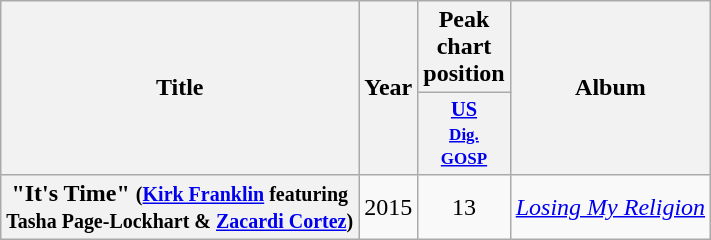<table class="wikitable plainrowheaders" style="text-align:center;">
<tr>
<th scope="col" rowspan="2">Title</th>
<th scope="col" rowspan="2">Year</th>
<th scope="col" colspan="1">Peak chart position</th>
<th scope="col" rowspan="2">Album</th>
</tr>
<tr>
<th scope="col" style="width:3em;font-size:85%;"><a href='#'>US<br><small>Dig.<br>GOSP</small></a><br></th>
</tr>
<tr>
<th scope="row">"It's Time" <small>(<a href='#'>Kirk Franklin</a> featuring <br>Tasha Page-Lockhart & <a href='#'>Zacardi Cortez</a>)</small></th>
<td>2015</td>
<td>13</td>
<td><em><a href='#'>Losing My Religion</a></em></td>
</tr>
</table>
